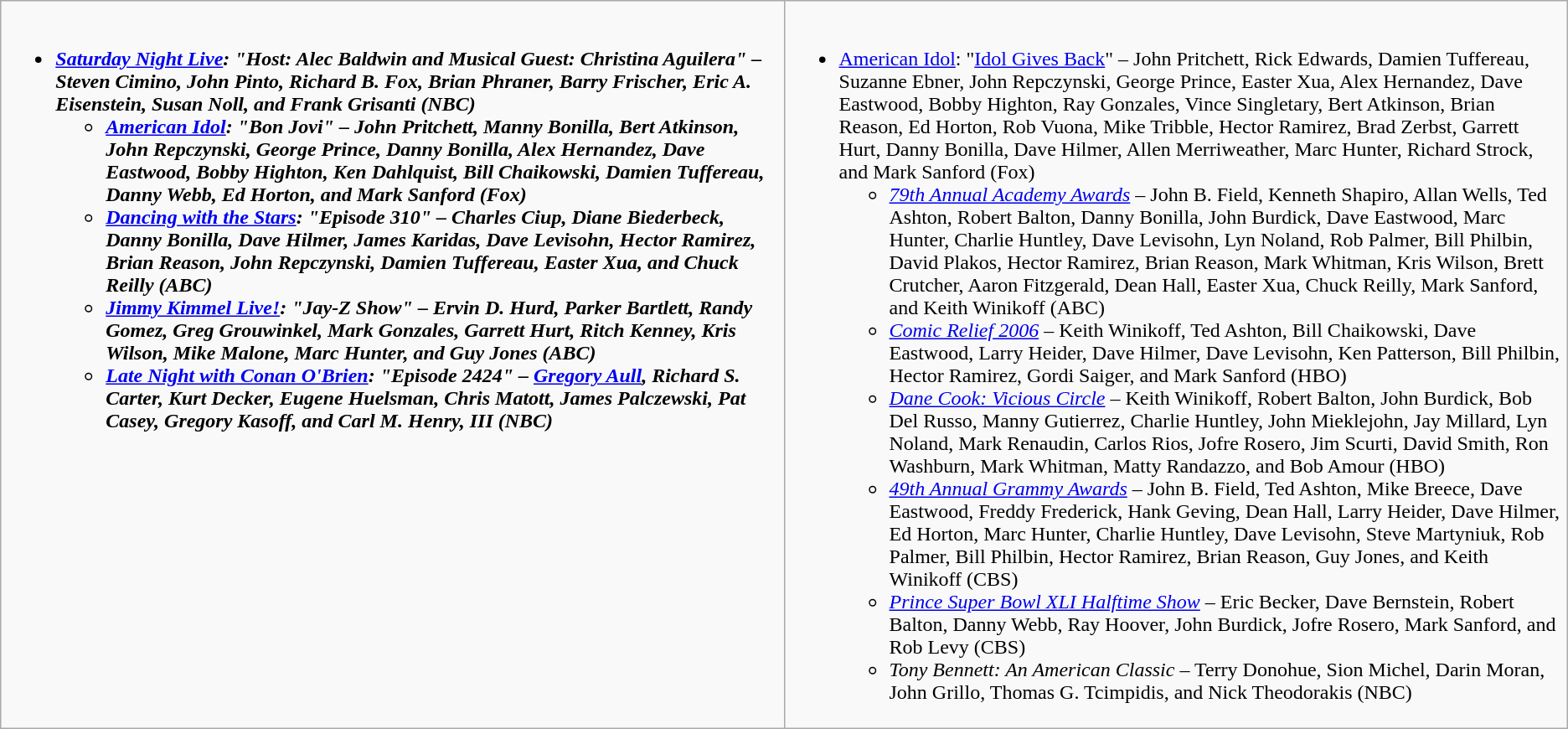<table class="wikitable">
<tr>
<td style="vertical-align:top;" width="50%"><br><ul><li><strong><em><a href='#'>Saturday Night Live</a><em>: "Host: Alec Baldwin and Musical Guest: Christina Aguilera" – Steven Cimino, John Pinto, Richard B. Fox, Brian Phraner, Barry Frischer, Eric A. Eisenstein, Susan Noll, and Frank Grisanti (NBC)<strong><ul><li></em><a href='#'>American Idol</a><em>: "Bon Jovi" – John Pritchett, Manny Bonilla, Bert Atkinson, John Repczynski, George Prince, Danny Bonilla, Alex Hernandez, Dave Eastwood, Bobby Highton, Ken Dahlquist, Bill Chaikowski, Damien Tuffereau, Danny Webb, Ed Horton, and Mark Sanford (Fox)</li><li></em><a href='#'>Dancing with the Stars</a><em>: "Episode 310" – Charles Ciup, Diane Biederbeck, Danny Bonilla, Dave Hilmer, James Karidas, Dave Levisohn, Hector Ramirez, Brian Reason, John Repczynski, Damien Tuffereau, Easter Xua, and Chuck Reilly (ABC)</li><li></em><a href='#'>Jimmy Kimmel Live!</a><em>: "Jay-Z Show" – Ervin D. Hurd, Parker Bartlett, Randy Gomez, Greg Grouwinkel, Mark Gonzales, Garrett Hurt, Ritch Kenney, Kris Wilson, Mike Malone, Marc Hunter, and Guy Jones (ABC)</li><li></em><a href='#'>Late Night with Conan O'Brien</a><em>: "Episode 2424" – <a href='#'>Gregory Aull</a>, Richard S. Carter, Kurt Decker, Eugene Huelsman, Chris Matott, James Palczewski, Pat Casey, Gregory Kasoff, and Carl M. Henry, III (NBC)</li></ul></li></ul></td>
<td style="vertical-align:top;" width="50%"><br><ul><li></em></strong><a href='#'>American Idol</a></em>: "<a href='#'>Idol Gives Back</a>" – John Pritchett, Rick Edwards, Damien Tuffereau, Suzanne Ebner, John Repczynski, George Prince, Easter Xua, Alex Hernandez, Dave Eastwood, Bobby Highton, Ray Gonzales, Vince Singletary, Bert Atkinson, Brian Reason, Ed Horton, Rob Vuona, Mike Tribble, Hector Ramirez, Brad Zerbst, Garrett Hurt, Danny Bonilla, Dave Hilmer, Allen Merriweather, Marc Hunter, Richard Strock, and Mark Sanford (Fox)</strong><ul><li><em><a href='#'>79th Annual Academy Awards</a></em> – John B. Field, Kenneth Shapiro, Allan Wells, Ted Ashton, Robert Balton, Danny Bonilla, John Burdick, Dave Eastwood, Marc Hunter, Charlie Huntley, Dave Levisohn, Lyn Noland, Rob Palmer, Bill Philbin, David Plakos, Hector Ramirez, Brian Reason, Mark Whitman, Kris Wilson, Brett Crutcher, Aaron Fitzgerald, Dean Hall, Easter Xua, Chuck Reilly, Mark Sanford, and Keith Winikoff (ABC)</li><li><em><a href='#'>Comic Relief 2006</a></em> – Keith Winikoff, Ted Ashton, Bill Chaikowski, Dave Eastwood, Larry Heider, Dave Hilmer, Dave Levisohn, Ken Patterson, Bill Philbin, Hector Ramirez, Gordi Saiger, and Mark Sanford (HBO)</li><li><em><a href='#'>Dane Cook: Vicious Circle</a></em> – Keith Winikoff, Robert Balton, John Burdick, Bob Del Russo, Manny Gutierrez, Charlie Huntley, John Mieklejohn, Jay Millard, Lyn Noland, Mark Renaudin, Carlos Rios, Jofre Rosero, Jim Scurti, David Smith, Ron Washburn, Mark Whitman, Matty Randazzo, and Bob Amour (HBO)</li><li><em><a href='#'>49th Annual Grammy Awards</a></em> – John B. Field, Ted Ashton, Mike Breece, Dave Eastwood, Freddy Frederick, Hank Geving, Dean Hall, Larry Heider, Dave Hilmer, Ed Horton, Marc Hunter, Charlie Huntley, Dave Levisohn, Steve Martyniuk, Rob Palmer, Bill Philbin, Hector Ramirez, Brian Reason, Guy Jones, and Keith Winikoff (CBS)</li><li><em><a href='#'>Prince Super Bowl XLI Halftime Show</a></em> – Eric Becker, Dave Bernstein, Robert Balton, Danny Webb, Ray Hoover, John Burdick, Jofre Rosero, Mark Sanford, and Rob Levy (CBS)</li><li><em>Tony Bennett: An American Classic</em> – Terry Donohue, Sion Michel, Darin Moran, John Grillo, Thomas G. Tcimpidis, and Nick Theodorakis (NBC)</li></ul></li></ul></td>
</tr>
</table>
